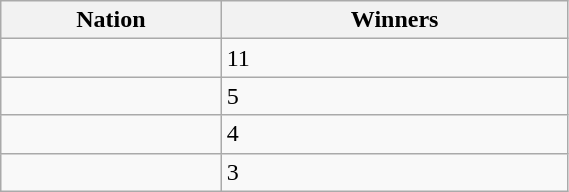<table class="wikitable" width=30%>
<tr>
<th width=12%>Nation</th>
<th width=20%>Winners</th>
</tr>
<tr>
<td></td>
<td>11</td>
</tr>
<tr>
<td></td>
<td>5</td>
</tr>
<tr>
<td></td>
<td>4</td>
</tr>
<tr>
<td></td>
<td>3</td>
</tr>
</table>
